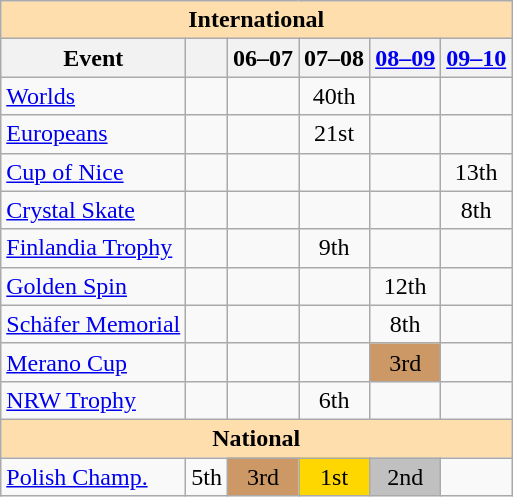<table class="wikitable" style="text-align:center">
<tr>
<th style="background-color: #ffdead; " colspan=6 align=center>International</th>
</tr>
<tr>
<th>Event</th>
<th></th>
<th>06–07</th>
<th>07–08</th>
<th><a href='#'>08–09</a></th>
<th><a href='#'>09–10</a></th>
</tr>
<tr>
<td align=left><a href='#'>Worlds</a></td>
<td></td>
<td></td>
<td>40th</td>
<td></td>
<td></td>
</tr>
<tr>
<td align=left><a href='#'>Europeans</a></td>
<td></td>
<td></td>
<td>21st</td>
<td></td>
<td></td>
</tr>
<tr>
<td align=left><a href='#'>Cup of Nice</a></td>
<td></td>
<td></td>
<td></td>
<td></td>
<td>13th</td>
</tr>
<tr>
<td align=left><a href='#'>Crystal Skate</a></td>
<td></td>
<td></td>
<td></td>
<td></td>
<td>8th</td>
</tr>
<tr>
<td align=left><a href='#'>Finlandia Trophy</a></td>
<td></td>
<td></td>
<td>9th</td>
<td></td>
<td></td>
</tr>
<tr>
<td align=left><a href='#'>Golden Spin</a></td>
<td></td>
<td></td>
<td></td>
<td>12th</td>
<td></td>
</tr>
<tr>
<td align=left><a href='#'>Schäfer Memorial</a></td>
<td></td>
<td></td>
<td></td>
<td>8th</td>
<td></td>
</tr>
<tr>
<td align=left><a href='#'>Merano Cup</a></td>
<td></td>
<td></td>
<td></td>
<td bgcolor=cc9966>3rd</td>
<td></td>
</tr>
<tr>
<td align=left><a href='#'>NRW Trophy</a></td>
<td></td>
<td></td>
<td>6th</td>
<td></td>
<td></td>
</tr>
<tr>
<th style="background-color: #ffdead; " colspan=6 align=center>National</th>
</tr>
<tr>
<td align=left><a href='#'>Polish Champ.</a></td>
<td>5th</td>
<td bgcolor=cc9966>3rd</td>
<td bgcolor=gold>1st</td>
<td bgcolor=silver>2nd</td>
<td></td>
</tr>
</table>
